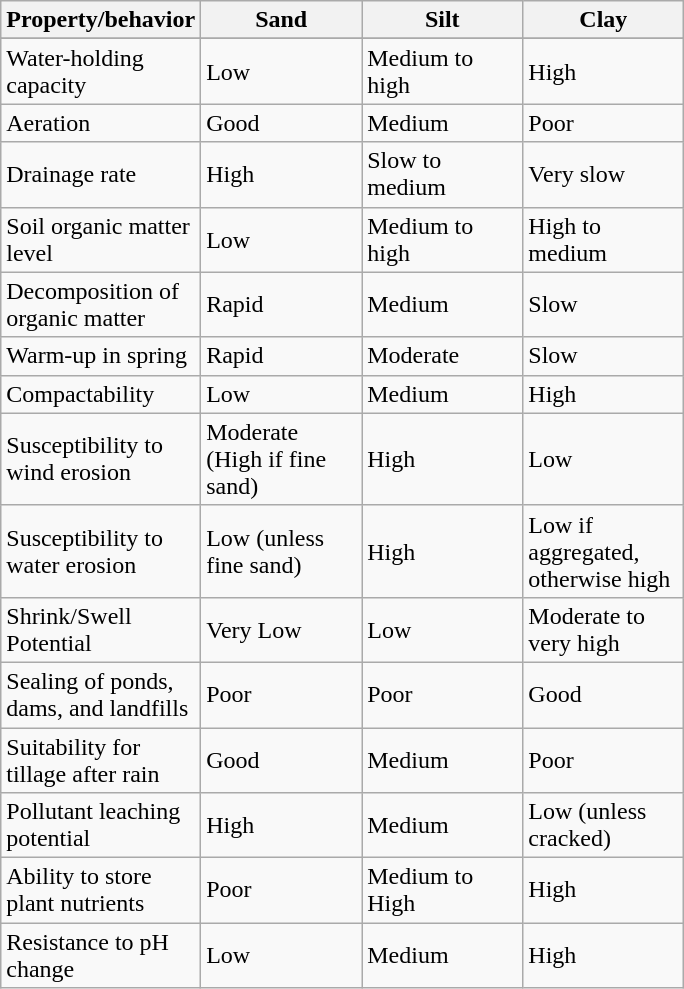<table class="wikitable">
<tr>
<th scope="col" style="width:100px;">Property/behavior</th>
<th scope="col" style="width:100px;">Sand</th>
<th scope="col" style="width:100px;">Silt</th>
<th scope="col" style="width:100px;">Clay</th>
</tr>
<tr>
</tr>
<tr>
<td>Water-holding capacity</td>
<td>Low</td>
<td>Medium to high</td>
<td>High</td>
</tr>
<tr>
<td>Aeration</td>
<td>Good</td>
<td>Medium</td>
<td>Poor</td>
</tr>
<tr>
<td>Drainage rate</td>
<td>High</td>
<td>Slow to medium</td>
<td>Very slow</td>
</tr>
<tr>
<td>Soil organic matter level</td>
<td>Low</td>
<td>Medium to high</td>
<td>High to medium</td>
</tr>
<tr>
<td>Decomposition of organic matter</td>
<td>Rapid</td>
<td>Medium</td>
<td>Slow</td>
</tr>
<tr>
<td>Warm-up in spring</td>
<td>Rapid</td>
<td>Moderate</td>
<td>Slow</td>
</tr>
<tr>
<td>Compactability</td>
<td>Low</td>
<td>Medium</td>
<td>High</td>
</tr>
<tr>
<td>Susceptibility to wind erosion</td>
<td>Moderate (High if fine sand)</td>
<td>High</td>
<td>Low</td>
</tr>
<tr>
<td>Susceptibility to water erosion</td>
<td>Low (unless fine sand)</td>
<td>High</td>
<td>Low if aggregated, otherwise high</td>
</tr>
<tr>
<td>Shrink/Swell Potential</td>
<td>Very Low</td>
<td>Low</td>
<td>Moderate to very high</td>
</tr>
<tr>
<td>Sealing of ponds, dams, and landfills</td>
<td>Poor</td>
<td>Poor</td>
<td>Good</td>
</tr>
<tr>
<td>Suitability for tillage after rain</td>
<td>Good</td>
<td>Medium</td>
<td>Poor</td>
</tr>
<tr>
<td>Pollutant leaching potential</td>
<td>High</td>
<td>Medium</td>
<td>Low (unless cracked)</td>
</tr>
<tr>
<td>Ability to store plant nutrients</td>
<td>Poor</td>
<td>Medium to High</td>
<td>High</td>
</tr>
<tr>
<td>Resistance to pH change</td>
<td>Low</td>
<td>Medium</td>
<td>High</td>
</tr>
</table>
